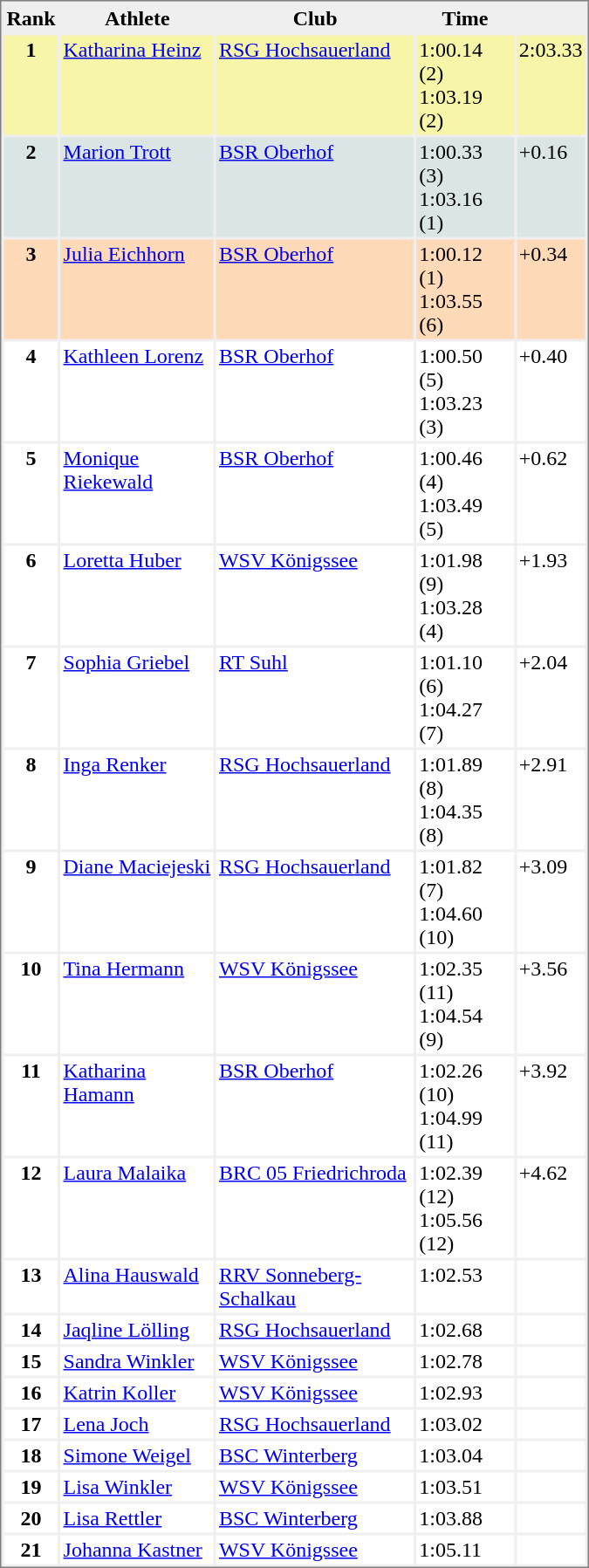<table style="border:1px solid #808080; background-color:#EFEFEF;" cellspacing="2" cellpadding="2" width="450">
<tr bgcolor="#EFEFEF">
<th>Rank</th>
<th>Athlete</th>
<th>Club</th>
<th>Time</th>
</tr>
<tr valign="top" bgcolor="#F7F6A8">
<th>1</th>
<td><a href='#'>Katharina Heinz</a></td>
<td><a href='#'>RSG Hochsauerland</a></td>
<td>1:00.14 (2)<br>1:03.19 (2)</td>
<td>2:03.33</td>
</tr>
<tr valign="top" bgcolor="#DCE5E5">
<th>2</th>
<td><a href='#'>Marion Trott</a></td>
<td><a href='#'>BSR Oberhof</a></td>
<td>1:00.33 (3)<br>1:03.16 (1)</td>
<td>+0.16</td>
</tr>
<tr valign="top" bgcolor="#FFDAB9">
<th>3</th>
<td><a href='#'>Julia Eichhorn</a></td>
<td><a href='#'>BSR Oberhof</a></td>
<td>1:00.12 (1)<br>1:03.55 (6)</td>
<td>+0.34</td>
</tr>
<tr valign="top" bgcolor="#FFFFFF">
<th>4</th>
<td><a href='#'>Kathleen Lorenz</a></td>
<td><a href='#'>BSR Oberhof</a></td>
<td>1:00.50 (5)<br>1:03.23 (3)</td>
<td>+0.40</td>
</tr>
<tr valign="top" bgcolor="#FFFFFF">
<th>5</th>
<td><a href='#'>Monique Riekewald</a></td>
<td><a href='#'>BSR Oberhof</a></td>
<td>1:00.46 (4)<br>1:03.49 (5)</td>
<td>+0.62</td>
</tr>
<tr valign="top" bgcolor="#FFFFFF">
<th>6</th>
<td><a href='#'>Loretta Huber</a></td>
<td><a href='#'>WSV Königssee</a></td>
<td>1:01.98 (9)<br>1:03.28 (4)</td>
<td>+1.93</td>
</tr>
<tr valign="top" bgcolor="#FFFFFF">
<th>7</th>
<td><a href='#'>Sophia Griebel</a></td>
<td><a href='#'>RT Suhl</a></td>
<td>1:01.10 (6)<br>1:04.27 (7)</td>
<td>+2.04</td>
</tr>
<tr valign="top" bgcolor="#FFFFFF">
<th>8</th>
<td><a href='#'>Inga Renker</a></td>
<td><a href='#'>RSG Hochsauerland</a></td>
<td>1:01.89 (8)<br>1:04.35 (8)</td>
<td>+2.91</td>
</tr>
<tr valign="top" bgcolor="#FFFFFF">
<th>9</th>
<td><a href='#'>Diane Maciejeski</a></td>
<td><a href='#'>RSG Hochsauerland</a></td>
<td>1:01.82 (7)<br>1:04.60 (10)</td>
<td>+3.09</td>
</tr>
<tr valign="top" bgcolor="#FFFFFF">
<th>10</th>
<td><a href='#'>Tina Hermann</a></td>
<td><a href='#'>WSV Königssee</a></td>
<td>1:02.35 (11)<br>1:04.54 (9)</td>
<td>+3.56</td>
</tr>
<tr valign="top" bgcolor="#FFFFFF">
<th>11</th>
<td><a href='#'>Katharina Hamann</a></td>
<td><a href='#'>BSR Oberhof</a></td>
<td>1:02.26 (10)<br>1:04.99 (11)</td>
<td>+3.92</td>
</tr>
<tr valign="top" bgcolor="#FFFFFF">
<th>12</th>
<td><a href='#'>Laura Malaika</a></td>
<td><a href='#'>BRC 05 Friedrichroda</a></td>
<td>1:02.39 (12)<br>1:05.56 (12)</td>
<td>+4.62</td>
</tr>
<tr valign="top" bgcolor="#FFFFFF">
<th>13</th>
<td><a href='#'>Alina Hauswald</a></td>
<td><a href='#'>RRV Sonneberg-Schalkau</a></td>
<td>1:02.53</td>
<td></td>
</tr>
<tr valign="top" bgcolor="#FFFFFF">
<th>14</th>
<td><a href='#'>Jaqline Lölling</a></td>
<td><a href='#'>RSG Hochsauerland</a></td>
<td>1:02.68</td>
<td></td>
</tr>
<tr valign="top" bgcolor="#FFFFFF">
<th>15</th>
<td><a href='#'>Sandra Winkler</a></td>
<td><a href='#'>WSV Königssee</a></td>
<td>1:02.78</td>
<td></td>
</tr>
<tr valign="top" bgcolor="#FFFFFF">
<th>16</th>
<td><a href='#'>Katrin Koller</a></td>
<td><a href='#'>WSV Königssee</a></td>
<td>1:02.93</td>
<td></td>
</tr>
<tr valign="top" bgcolor="#FFFFFF">
<th>17</th>
<td><a href='#'>Lena Joch</a></td>
<td><a href='#'>RSG Hochsauerland</a></td>
<td>1:03.02</td>
<td></td>
</tr>
<tr valign="top" bgcolor="#FFFFFF">
<th>18</th>
<td><a href='#'>Simone Weigel</a></td>
<td><a href='#'>BSC Winterberg</a></td>
<td>1:03.04</td>
<td></td>
</tr>
<tr valign="top" bgcolor="#FFFFFF">
<th>19</th>
<td><a href='#'>Lisa Winkler</a></td>
<td><a href='#'>WSV Königssee</a></td>
<td>1:03.51</td>
<td></td>
</tr>
<tr valign="top" bgcolor="#FFFFFF">
<th>20</th>
<td><a href='#'>Lisa Rettler</a></td>
<td><a href='#'>BSC Winterberg</a></td>
<td>1:03.88</td>
<td></td>
</tr>
<tr valign="top" bgcolor="#FFFFFF">
<th>21</th>
<td><a href='#'>Johanna Kastner</a></td>
<td><a href='#'>WSV Königssee</a></td>
<td>1:05.11</td>
<td></td>
</tr>
</table>
